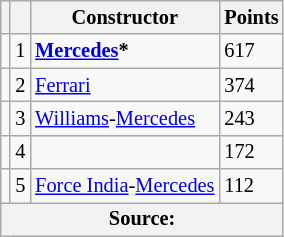<table class="wikitable" style="font-size: 85%;">
<tr>
<th></th>
<th></th>
<th>Constructor</th>
<th>Points</th>
</tr>
<tr>
<td align="left"></td>
<td align="center">1</td>
<td> <strong><a href='#'>Mercedes</a>*</strong></td>
<td align="left">617</td>
</tr>
<tr>
<td align="left"></td>
<td align="center">2</td>
<td> <a href='#'>Ferrari</a></td>
<td align="left">374</td>
</tr>
<tr>
<td align="left"></td>
<td align="center">3</td>
<td> <a href='#'>Williams</a>-<a href='#'>Mercedes</a></td>
<td align="left">243</td>
</tr>
<tr>
<td align="left"></td>
<td align="center">4</td>
<td></td>
<td align="left">172</td>
</tr>
<tr>
<td align="left"></td>
<td align="center">5</td>
<td> <a href='#'>Force India</a>-<a href='#'>Mercedes</a></td>
<td align="left">112</td>
</tr>
<tr>
<th colspan=4>Source:</th>
</tr>
</table>
